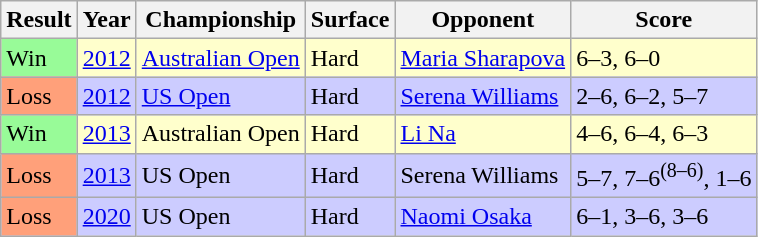<table class="sortable wikitable">
<tr>
<th>Result</th>
<th>Year</th>
<th>Championship</th>
<th>Surface</th>
<th>Opponent</th>
<th class=unsortable>Score</th>
</tr>
<tr bgcolor=ffffcc>
<td style=background:#98fb98>Win</td>
<td><a href='#'>2012</a></td>
<td><a href='#'>Australian Open</a></td>
<td>Hard</td>
<td> <a href='#'>Maria Sharapova</a></td>
<td>6–3, 6–0</td>
</tr>
<tr style=background:#ccccff>
<td style=background:#ffa07a>Loss</td>
<td><a href='#'>2012</a></td>
<td><a href='#'>US Open</a></td>
<td>Hard</td>
<td> <a href='#'>Serena Williams</a></td>
<td>2–6, 6–2, 5–7</td>
</tr>
<tr style=background:#ffffcc>
<td style=background:#98fb98>Win</td>
<td><a href='#'>2013</a></td>
<td>Australian Open </td>
<td>Hard</td>
<td> <a href='#'>Li Na</a></td>
<td>4–6, 6–4, 6–3</td>
</tr>
<tr style=background:#ccccff>
<td style=background:#ffa07a>Loss</td>
<td><a href='#'>2013</a></td>
<td>US Open</td>
<td>Hard</td>
<td> Serena Williams</td>
<td>5–7, 7–6<sup>(8–6)</sup>, 1–6</td>
</tr>
<tr style=background:#ccccff>
<td bgcolor=#ffa07a>Loss</td>
<td><a href='#'>2020</a></td>
<td>US Open</td>
<td>Hard</td>
<td> <a href='#'>Naomi Osaka</a></td>
<td>6–1, 3–6, 3–6</td>
</tr>
</table>
